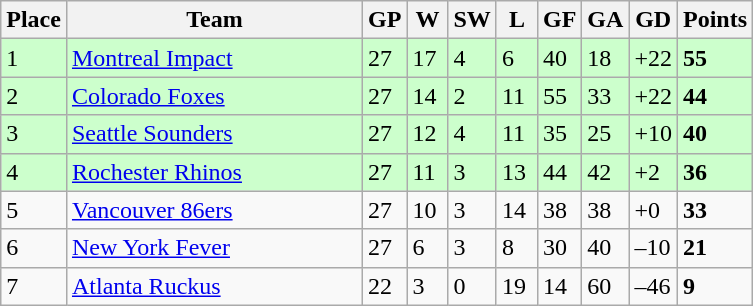<table class="wikitable">
<tr>
<th>Place</th>
<th width="190">Team</th>
<th width="20">GP</th>
<th width="20">W</th>
<th width="20">SW</th>
<th width="20">L</th>
<th width="20">GF</th>
<th width="20">GA</th>
<th width="20">GD</th>
<th>Points</th>
</tr>
<tr bgcolor=#ccffcc>
<td>1</td>
<td><a href='#'>Montreal Impact</a></td>
<td>27</td>
<td>17</td>
<td>4</td>
<td>6</td>
<td>40</td>
<td>18</td>
<td>+22</td>
<td><strong>55</strong></td>
</tr>
<tr bgcolor=#ccffcc>
<td>2</td>
<td><a href='#'>Colorado Foxes</a></td>
<td>27</td>
<td>14</td>
<td>2</td>
<td>11</td>
<td>55</td>
<td>33</td>
<td>+22</td>
<td><strong>44</strong></td>
</tr>
<tr bgcolor=#ccffcc>
<td>3</td>
<td><a href='#'>Seattle Sounders</a></td>
<td>27</td>
<td>12</td>
<td>4</td>
<td>11</td>
<td>35</td>
<td>25</td>
<td>+10</td>
<td><strong>40</strong></td>
</tr>
<tr bgcolor=#ccffcc>
<td>4</td>
<td><a href='#'>Rochester Rhinos</a></td>
<td>27</td>
<td>11</td>
<td>3</td>
<td>13</td>
<td>44</td>
<td>42</td>
<td>+2</td>
<td><strong>36</strong></td>
</tr>
<tr>
<td>5</td>
<td><a href='#'>Vancouver 86ers</a></td>
<td>27</td>
<td>10</td>
<td>3</td>
<td>14</td>
<td>38</td>
<td>38</td>
<td>+0</td>
<td><strong>33</strong></td>
</tr>
<tr>
<td>6</td>
<td><a href='#'>New York Fever</a></td>
<td>27</td>
<td>6</td>
<td>3</td>
<td>8</td>
<td>30</td>
<td>40</td>
<td>–10</td>
<td><strong>21</strong></td>
</tr>
<tr>
<td>7</td>
<td><a href='#'>Atlanta Ruckus</a></td>
<td>22</td>
<td>3</td>
<td>0</td>
<td>19</td>
<td>14</td>
<td>60</td>
<td>–46</td>
<td><strong>9</strong></td>
</tr>
</table>
